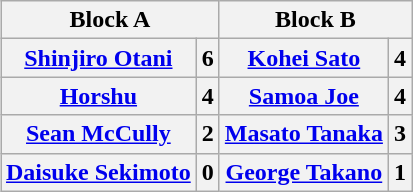<table class="wikitable" style="margin: 1em auto 1em auto">
<tr>
<th colspan="2">Block A</th>
<th colspan="2">Block B</th>
</tr>
<tr>
<th><a href='#'>Shinjiro Otani</a></th>
<th>6</th>
<th><a href='#'>Kohei Sato</a></th>
<th>4</th>
</tr>
<tr>
<th><a href='#'>Horshu</a></th>
<th>4</th>
<th><a href='#'>Samoa Joe</a></th>
<th>4</th>
</tr>
<tr>
<th><a href='#'>Sean McCully</a></th>
<th>2</th>
<th><a href='#'>Masato Tanaka</a></th>
<th>3</th>
</tr>
<tr>
<th><a href='#'>Daisuke Sekimoto</a></th>
<th>0</th>
<th><a href='#'>George Takano</a></th>
<th>1</th>
</tr>
</table>
